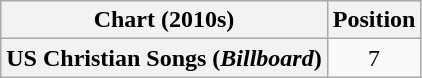<table class="wikitable plainrowheaders" style="text-align:center">
<tr>
<th scope="col">Chart (2010s)</th>
<th scope="col">Position</th>
</tr>
<tr>
<th scope="row">US Christian Songs (<em>Billboard</em>)</th>
<td>7</td>
</tr>
</table>
